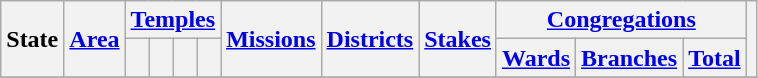<table class="wikitable sortable" style="text-align: right">
<tr>
<th rowspan=2>State</th>
<th rowspan=2><a href='#'>Area</a></th>
<th colspan=4><a href='#'>Temples</a></th>
<th rowspan=2><a href='#'>Missions</a></th>
<th rowspan=2><a href='#'>Districts</a></th>
<th rowspan=2><a href='#'>Stakes</a></th>
<th colspan=3><a href='#'>Congregations</a></th>
<th rowspan=2><a href='#'></a></th>
</tr>
<tr>
<th></th>
<th></th>
<th></th>
<th></th>
<th><a href='#'>Wards</a></th>
<th><a href='#'>Branches</a></th>
<th><a href='#'>Total</a></th>
</tr>
<tr>
</tr>
</table>
